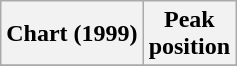<table class="wikitable sortable plainrowheaders" style="text-align:center">
<tr>
<th scope="col">Chart (1999)</th>
<th scope="col">Peak<br>position</th>
</tr>
<tr>
</tr>
</table>
